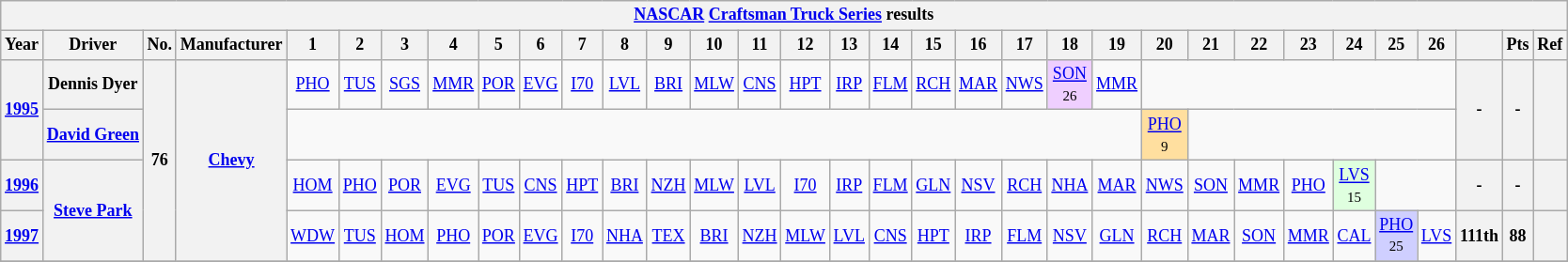<table class="wikitable" style="text-align:center; font-size:75%">
<tr>
<th colspan=45><a href='#'>NASCAR</a> <a href='#'>Craftsman Truck Series</a> results</th>
</tr>
<tr>
<th>Year</th>
<th>Driver</th>
<th>No.</th>
<th>Manufacturer</th>
<th>1</th>
<th>2</th>
<th>3</th>
<th>4</th>
<th>5</th>
<th>6</th>
<th>7</th>
<th>8</th>
<th>9</th>
<th>10</th>
<th>11</th>
<th>12</th>
<th>13</th>
<th>14</th>
<th>15</th>
<th>16</th>
<th>17</th>
<th>18</th>
<th>19</th>
<th>20</th>
<th>21</th>
<th>22</th>
<th>23</th>
<th>24</th>
<th>25</th>
<th>26</th>
<th></th>
<th>Pts</th>
<th>Ref</th>
</tr>
<tr>
<th rowspan=2><a href='#'>1995</a></th>
<th>Dennis Dyer</th>
<th rowspan=4>76</th>
<th rowspan=4><a href='#'>Chevy</a></th>
<td><a href='#'>PHO</a></td>
<td><a href='#'>TUS</a></td>
<td><a href='#'>SGS</a></td>
<td><a href='#'>MMR</a></td>
<td><a href='#'>POR</a></td>
<td><a href='#'>EVG</a></td>
<td><a href='#'>I70</a></td>
<td><a href='#'>LVL</a></td>
<td><a href='#'>BRI</a></td>
<td><a href='#'>MLW</a></td>
<td><a href='#'>CNS</a></td>
<td><a href='#'>HPT</a></td>
<td><a href='#'>IRP</a></td>
<td><a href='#'>FLM</a></td>
<td><a href='#'>RCH</a></td>
<td><a href='#'>MAR</a></td>
<td><a href='#'>NWS</a></td>
<td style="background:#EFCFFF;"><a href='#'>SON</a><br><small>26</small></td>
<td><a href='#'>MMR</a></td>
<td colspan=7></td>
<th rowspan=2>-</th>
<th rowspan=2>-</th>
<th rowspan=2><br></th>
</tr>
<tr>
<th><a href='#'>David Green</a></th>
<td colspan=19></td>
<td style="background:#FFDF9F;"><a href='#'>PHO</a><br><small>9</small></td>
<td colspan=6></td>
</tr>
<tr>
<th><a href='#'>1996</a></th>
<th rowspan=2><a href='#'>Steve Park</a></th>
<td><a href='#'>HOM</a></td>
<td><a href='#'>PHO</a></td>
<td><a href='#'>POR</a></td>
<td><a href='#'>EVG</a></td>
<td><a href='#'>TUS</a></td>
<td><a href='#'>CNS</a></td>
<td><a href='#'>HPT</a></td>
<td><a href='#'>BRI</a></td>
<td><a href='#'>NZH</a></td>
<td><a href='#'>MLW</a></td>
<td><a href='#'>LVL</a></td>
<td><a href='#'>I70</a></td>
<td><a href='#'>IRP</a></td>
<td><a href='#'>FLM</a></td>
<td><a href='#'>GLN</a></td>
<td><a href='#'>NSV</a></td>
<td><a href='#'>RCH</a></td>
<td><a href='#'>NHA</a></td>
<td><a href='#'>MAR</a></td>
<td><a href='#'>NWS</a></td>
<td><a href='#'>SON</a></td>
<td><a href='#'>MMR</a></td>
<td><a href='#'>PHO</a></td>
<td style="background:#DFFFDF;"><a href='#'>LVS</a><br><small>15</small></td>
<td colspan=2></td>
<th>-</th>
<th>-</th>
<th></th>
</tr>
<tr>
<th><a href='#'>1997</a></th>
<td><a href='#'>WDW</a></td>
<td><a href='#'>TUS</a></td>
<td><a href='#'>HOM</a></td>
<td><a href='#'>PHO</a></td>
<td><a href='#'>POR</a></td>
<td><a href='#'>EVG</a></td>
<td><a href='#'>I70</a></td>
<td><a href='#'>NHA</a></td>
<td><a href='#'>TEX</a></td>
<td><a href='#'>BRI</a></td>
<td><a href='#'>NZH</a></td>
<td><a href='#'>MLW</a></td>
<td><a href='#'>LVL</a></td>
<td><a href='#'>CNS</a></td>
<td><a href='#'>HPT</a></td>
<td><a href='#'>IRP</a></td>
<td><a href='#'>FLM</a></td>
<td><a href='#'>NSV</a></td>
<td><a href='#'>GLN</a></td>
<td><a href='#'>RCH</a></td>
<td><a href='#'>MAR</a></td>
<td><a href='#'>SON</a></td>
<td><a href='#'>MMR</a></td>
<td><a href='#'>CAL</a></td>
<td style="background:#CFCFFF;"><a href='#'>PHO</a><br><small>25</small></td>
<td><a href='#'>LVS</a></td>
<th>111th</th>
<th>88</th>
<th></th>
</tr>
<tr>
</tr>
</table>
